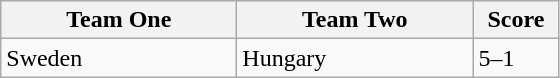<table class="wikitable">
<tr>
<th width=150>Team One</th>
<th width=150>Team Two</th>
<th width=50>Score</th>
</tr>
<tr>
<td>Sweden</td>
<td>Hungary</td>
<td>5–1</td>
</tr>
</table>
